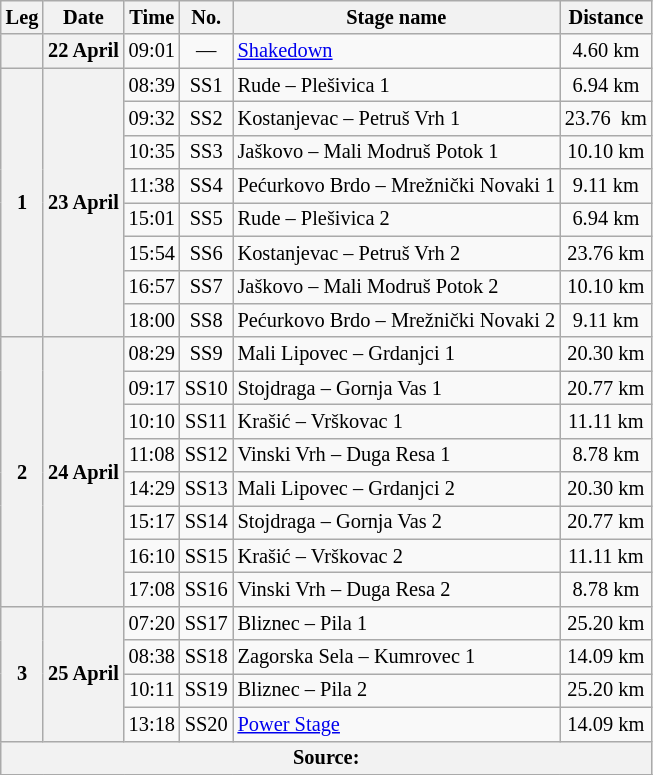<table class="wikitable" style="font-size: 85%;">
<tr>
<th>Leg</th>
<th>Date</th>
<th>Time</th>
<th>No.</th>
<th>Stage name</th>
<th>Distance</th>
</tr>
<tr>
<th></th>
<th>22 April</th>
<td align="center">09:01</td>
<td align="center">—</td>
<td><a href='#'>Shakedown</a></td>
<td align="center">4.60 km</td>
</tr>
<tr>
<th rowspan="8">1</th>
<th rowspan="8">23 April</th>
<td align="center">08:39</td>
<td align="center">SS1</td>
<td>Rude – Plešivica 1</td>
<td align="center">6.94 km</td>
</tr>
<tr>
<td align="center">09:32</td>
<td align="center">SS2</td>
<td>Kostanjevac – Petruš Vrh 1</td>
<td align="center">23.76  km</td>
</tr>
<tr>
<td align="center">10:35</td>
<td align="center">SS3</td>
<td>Jaškovo – Mali Modruš Potok 1</td>
<td align="center">10.10 km</td>
</tr>
<tr>
<td align="center">11:38</td>
<td align="center">SS4</td>
<td>Pećurkovo Brdo – Mrežnički Novaki 1</td>
<td align="center">9.11 km</td>
</tr>
<tr>
<td align="center">15:01</td>
<td align="center">SS5</td>
<td>Rude – Plešivica 2</td>
<td align="center">6.94 km</td>
</tr>
<tr>
<td align="center">15:54</td>
<td align="center">SS6</td>
<td>Kostanjevac – Petruš Vrh 2</td>
<td align="center">23.76 km</td>
</tr>
<tr>
<td align="center">16:57</td>
<td align="center">SS7</td>
<td>Jaškovo – Mali Modruš Potok 2</td>
<td align="center">10.10 km</td>
</tr>
<tr>
<td align="center">18:00</td>
<td align="center">SS8</td>
<td>Pećurkovo Brdo – Mrežnički Novaki 2</td>
<td align="center">9.11 km</td>
</tr>
<tr>
<th rowspan="8">2</th>
<th rowspan="8">24 April</th>
<td align="center">08:29</td>
<td align="center">SS9</td>
<td>Mali Lipovec – Grdanjci 1</td>
<td align="center">20.30 km</td>
</tr>
<tr>
<td align="center">09:17</td>
<td align="center">SS10</td>
<td>Stojdraga – Gornja Vas 1</td>
<td align="center">20.77 km</td>
</tr>
<tr>
<td align="center">10:10</td>
<td align="center">SS11</td>
<td>Krašić – Vrškovac 1</td>
<td align="center">11.11 km</td>
</tr>
<tr>
<td align="center">11:08</td>
<td align="center">SS12</td>
<td>Vinski Vrh – Duga Resa 1</td>
<td align="center">8.78 km</td>
</tr>
<tr>
<td align="center">14:29</td>
<td align="center">SS13</td>
<td>Mali Lipovec – Grdanjci 2</td>
<td align="center">20.30 km</td>
</tr>
<tr>
<td align="center">15:17</td>
<td align="center">SS14</td>
<td>Stojdraga – Gornja Vas 2</td>
<td align="center">20.77 km</td>
</tr>
<tr>
<td align="center">16:10</td>
<td align="center">SS15</td>
<td>Krašić – Vrškovac 2</td>
<td align="center">11.11 km</td>
</tr>
<tr>
<td align="center">17:08</td>
<td align="center">SS16</td>
<td>Vinski Vrh – Duga Resa 2</td>
<td align="center">8.78 km</td>
</tr>
<tr>
<th rowspan="4">3</th>
<th rowspan="4">25 April</th>
<td align="center">07:20</td>
<td align="center">SS17</td>
<td>Bliznec – Pila 1</td>
<td align="center">25.20 km</td>
</tr>
<tr>
<td align="center">08:38</td>
<td align="center">SS18</td>
<td>Zagorska Sela – Kumrovec 1</td>
<td align="center">14.09 km</td>
</tr>
<tr>
<td align="center">10:11</td>
<td align="center">SS19</td>
<td>Bliznec – Pila 2</td>
<td align="center">25.20 km</td>
</tr>
<tr>
<td align="center">13:18</td>
<td align="center">SS20</td>
<td><a href='#'>Power Stage</a></td>
<td align="center">14.09 km</td>
</tr>
<tr>
<th colspan="6">Source:</th>
</tr>
<tr>
</tr>
</table>
